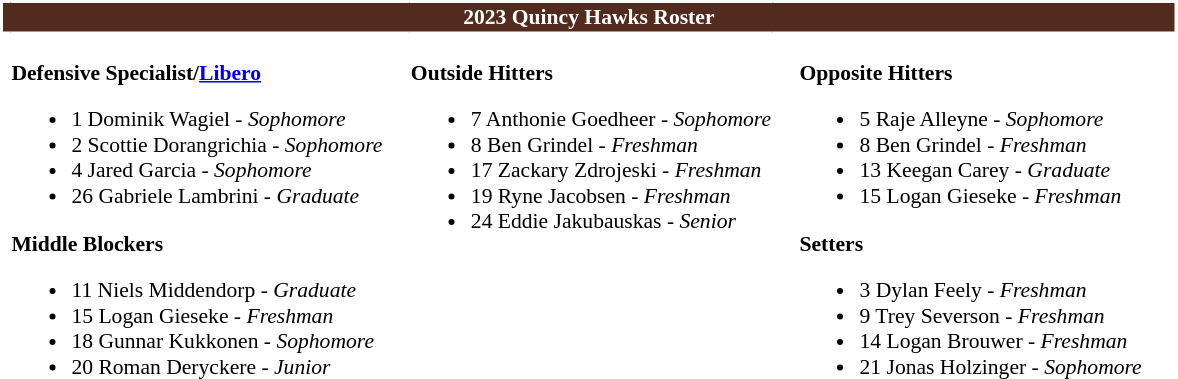<table class="toccolours" style="border-collapse:collapse; font-size:90%;">
<tr>
<td colspan="7" style="text-align:center; background:#512C1E; color:#FFFFFF; border: 2px solid #FFFFFF;"><strong>2023 Quincy Hawks Roster</strong></td>
</tr>
<tr>
</tr>
<tr>
<td width="03"> </td>
<td valign="top"><br><strong>Defensive Specialist/<a href='#'>Libero</a></strong><ul><li>1 Dominik Wagiel - <em>Sophomore</em></li><li>2 Scottie Dorangrichia - <em>Sophomore</em></li><li>4 Jared Garcia - <em>Sophomore</em></li><li>26 Gabriele Lambrini - <em>Graduate</em></li></ul><strong>Middle Blockers</strong><ul><li>11 Niels Middendorp - <em>Graduate</em></li><li>15 Logan Gieseke - <em>Freshman</em></li><li>18 Gunnar Kukkonen - <em>Sophomore</em></li><li>20 Roman Deryckere - <em>Junior</em></li></ul></td>
<td width="15"> </td>
<td valign="top"><br><strong>Outside Hitters</strong><ul><li>7 Anthonie Goedheer - <em>Sophomore</em></li><li>8 Ben Grindel - <em>Freshman</em></li><li>17 Zackary Zdrojeski - <em>Freshman</em></li><li>19 Ryne Jacobsen - <em>Freshman</em></li><li>24 Eddie Jakubauskas - <em>Senior</em></li></ul></td>
<td width="15"> </td>
<td valign="top"><br><strong>Opposite Hitters</strong><ul><li>5 Raje Alleyne - <em>Sophomore</em></li><li>8 Ben Grindel - <em>Freshman</em></li><li>13 Keegan Carey - <em>Graduate</em></li><li>15 Logan Gieseke - <em>Freshman</em></li></ul><strong>Setters</strong><ul><li>3 Dylan Feely - <em>Freshman</em></li><li>9 Trey Severson - <em>Freshman</em></li><li>14 Logan Brouwer - <em>Freshman</em></li><li>21 Jonas Holzinger - <em>Sophomore</em></li></ul></td>
<td width="20"> </td>
</tr>
</table>
